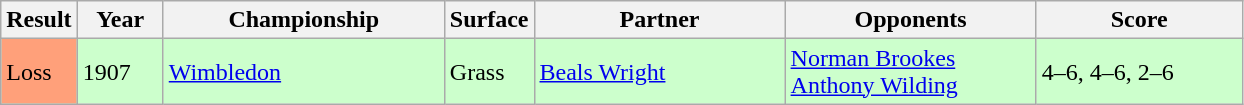<table class='wikitable'>
<tr>
<th style="width:40px">Result</th>
<th style="width:50px">Year</th>
<th style="width:180px">Championship</th>
<th style="width:50px">Surface</th>
<th style="width:160px">Partner</th>
<th style="width:160px">Opponents</th>
<th style="width:130px" class="unsortable">Score</th>
</tr>
<tr style="background:#cfc;">
<td style="background:#ffa07a;">Loss</td>
<td>1907</td>
<td><a href='#'>Wimbledon</a></td>
<td>Grass</td>
<td> <a href='#'>Beals Wright</a></td>
<td> <a href='#'>Norman Brookes</a> <br>  <a href='#'>Anthony Wilding</a></td>
<td>4–6, 4–6, 2–6</td>
</tr>
</table>
